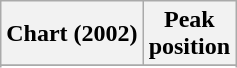<table class="wikitable sortable plainrowheaders" style="text-align:center">
<tr>
<th scope="col">Chart (2002)</th>
<th scope="col">Peak<br>position</th>
</tr>
<tr>
</tr>
<tr>
</tr>
<tr>
</tr>
</table>
